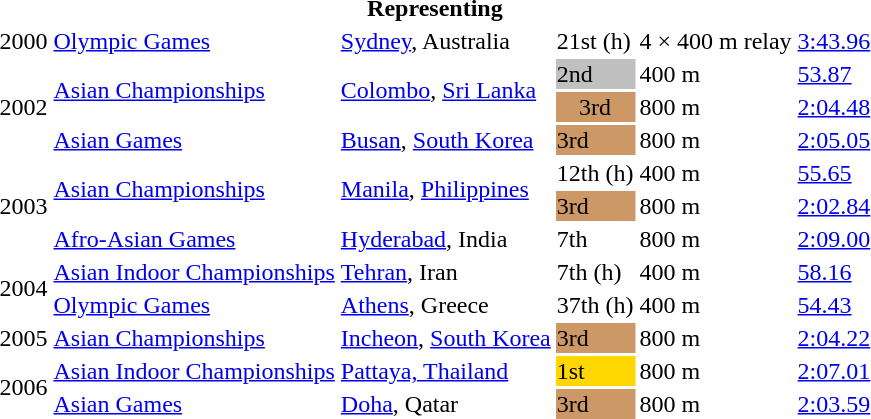<table>
<tr>
<th colspan="6">Representing </th>
</tr>
<tr>
<td>2000</td>
<td><a href='#'>Olympic Games</a></td>
<td><a href='#'>Sydney</a>, Australia</td>
<td>21st (h)</td>
<td>4 × 400 m relay</td>
<td><a href='#'>3:43.96</a></td>
</tr>
<tr>
<td rowspan=3>2002</td>
<td rowspan=2><a href='#'>Asian Championships</a></td>
<td rowspan=2><a href='#'>Colombo</a>, <a href='#'>Sri Lanka</a></td>
<td bgcolor="silver">2nd</td>
<td>400 m</td>
<td><a href='#'>53.87</a></td>
</tr>
<tr>
<td bgcolor="cc9966" align="center">3rd</td>
<td>800 m</td>
<td><a href='#'>2:04.48</a></td>
</tr>
<tr>
<td><a href='#'>Asian Games</a></td>
<td><a href='#'>Busan</a>, <a href='#'>South Korea</a></td>
<td bgcolor="cc9966">3rd</td>
<td>800 m</td>
<td><a href='#'>2:05.05</a></td>
</tr>
<tr>
<td rowspan=3>2003</td>
<td rowspan=2><a href='#'>Asian Championships</a></td>
<td rowspan=2><a href='#'>Manila</a>, <a href='#'>Philippines</a></td>
<td>12th (h)</td>
<td>400 m</td>
<td><a href='#'>55.65</a></td>
</tr>
<tr>
<td bgcolor="cc9966">3rd</td>
<td>800 m</td>
<td><a href='#'>2:02.84</a></td>
</tr>
<tr>
<td><a href='#'>Afro-Asian Games</a></td>
<td><a href='#'>Hyderabad</a>, India</td>
<td>7th</td>
<td>800 m</td>
<td><a href='#'>2:09.00</a></td>
</tr>
<tr>
<td rowspan=2>2004</td>
<td><a href='#'>Asian Indoor Championships</a></td>
<td><a href='#'>Tehran</a>, Iran</td>
<td>7th (h)</td>
<td>400 m</td>
<td><a href='#'>58.16</a></td>
</tr>
<tr>
<td><a href='#'>Olympic Games</a></td>
<td><a href='#'>Athens</a>, Greece</td>
<td>37th (h)</td>
<td>400 m</td>
<td><a href='#'>54.43</a></td>
</tr>
<tr>
<td>2005</td>
<td><a href='#'>Asian Championships</a></td>
<td><a href='#'>Incheon</a>, <a href='#'>South Korea</a></td>
<td bgcolor="cc9966">3rd</td>
<td>800 m</td>
<td><a href='#'>2:04.22</a></td>
</tr>
<tr>
<td rowspan=2>2006</td>
<td><a href='#'>Asian Indoor Championships</a></td>
<td><a href='#'>Pattaya, Thailand</a></td>
<td bgcolor="gold">1st</td>
<td>800 m</td>
<td><a href='#'>2:07.01</a></td>
</tr>
<tr>
<td><a href='#'>Asian Games</a></td>
<td><a href='#'>Doha</a>, Qatar</td>
<td bgcolor="cc9966">3rd</td>
<td>800 m</td>
<td><a href='#'>2:03.59</a></td>
</tr>
</table>
